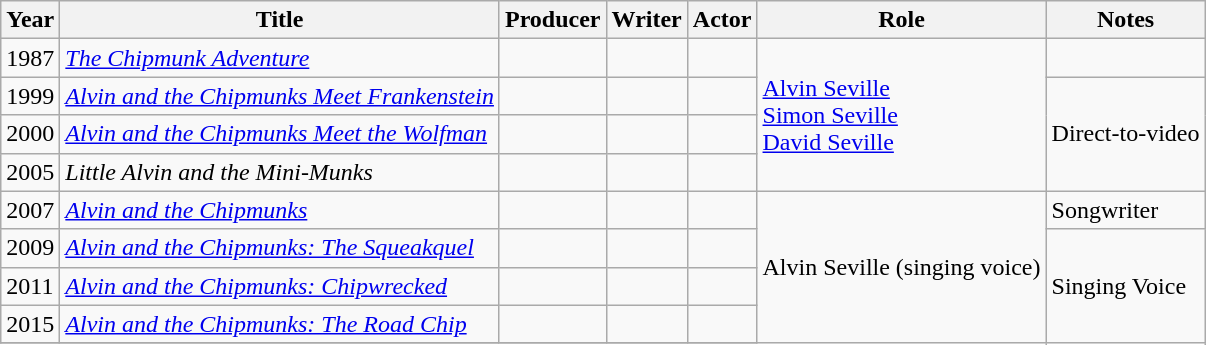<table class="wikitable">
<tr>
<th>Year</th>
<th>Title</th>
<th>Producer</th>
<th>Writer</th>
<th>Actor</th>
<th>Role</th>
<th>Notes</th>
</tr>
<tr>
<td>1987</td>
<td><em><a href='#'>The Chipmunk Adventure</a></em></td>
<td></td>
<td></td>
<td></td>
<td rowspan="4"><a href='#'>Alvin Seville</a><br><a href='#'>Simon Seville</a><br><a href='#'>David Seville</a></td>
<td></td>
</tr>
<tr>
<td>1999</td>
<td><em><a href='#'>Alvin and the Chipmunks Meet Frankenstein</a></em></td>
<td></td>
<td></td>
<td></td>
<td rowspan="3">Direct-to-video</td>
</tr>
<tr>
<td>2000</td>
<td><em><a href='#'>Alvin and the Chipmunks Meet the Wolfman</a></em></td>
<td></td>
<td></td>
<td></td>
</tr>
<tr>
<td>2005</td>
<td><em>Little Alvin and the Mini-Munks</em></td>
<td></td>
<td></td>
<td></td>
</tr>
<tr>
<td>2007</td>
<td><em><a href='#'>Alvin and the Chipmunks</a></em></td>
<td></td>
<td></td>
<td></td>
<td rowspan="5">Alvin Seville (singing voice)<br></td>
<td>Songwriter</td>
</tr>
<tr>
<td>2009</td>
<td><em><a href='#'>Alvin and the Chipmunks: The Squeakquel</a></em></td>
<td></td>
<td></td>
<td></td>
<td rowspan="5">Singing Voice</td>
</tr>
<tr>
<td>2011</td>
<td><em><a href='#'>Alvin and the Chipmunks: Chipwrecked</a></em></td>
<td></td>
<td></td>
<td></td>
</tr>
<tr>
<td>2015</td>
<td><em><a href='#'>Alvin and the Chipmunks: The Road Chip</a></em></td>
<td></td>
<td></td>
<td></td>
</tr>
<tr>
</tr>
</table>
